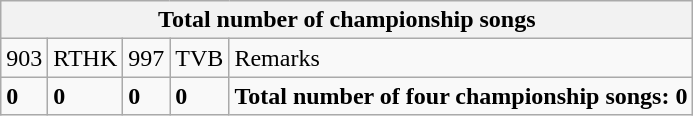<table class="wikitable">
<tr>
<th colspan="5">Total number of championship songs</th>
</tr>
<tr>
<td>903</td>
<td>RTHK</td>
<td>997</td>
<td>TVB</td>
<td>Remarks</td>
</tr>
<tr>
<td><strong>0</strong></td>
<td><strong>0</strong></td>
<td><strong>0</strong></td>
<td><strong>0</strong></td>
<td><strong>Total number of four championship songs: 0</strong></td>
</tr>
</table>
